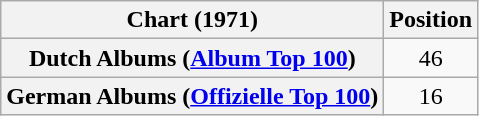<table class="wikitable sortable plainrowheaders" style="text-align:center">
<tr>
<th scope="col">Chart (1971)</th>
<th scope="col">Position</th>
</tr>
<tr>
<th scope="row">Dutch Albums (<a href='#'>Album Top 100</a>)</th>
<td>46</td>
</tr>
<tr>
<th scope="row">German Albums (<a href='#'>Offizielle Top 100</a>)</th>
<td>16</td>
</tr>
</table>
